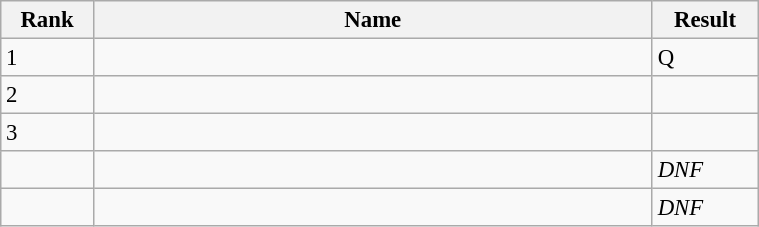<table class=wikitable style="font-size:95%" width="40%">
<tr>
<th width=20>Rank</th>
<th width=250>Name</th>
<th width=25>Result</th>
</tr>
<tr>
<td>1</td>
<td></td>
<td>Q</td>
</tr>
<tr>
<td>2</td>
<td></td>
<td></td>
</tr>
<tr>
<td>3</td>
<td></td>
<td></td>
</tr>
<tr>
<td></td>
<td></td>
<td><em>DNF</em></td>
</tr>
<tr>
<td></td>
<td></td>
<td><em>DNF</em></td>
</tr>
</table>
